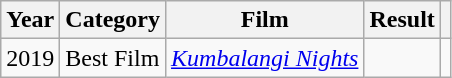<table class="wikitable sortable plainrowheaders">
<tr>
<th scope="col">Year</th>
<th scope="col">Category</th>
<th scope="col">Film</th>
<th scope="col">Result</th>
<th scope="col" class="unsortable"></th>
</tr>
<tr>
<td>2019</td>
<td>Best Film</td>
<td><em><a href='#'>Kumbalangi Nights</a></em></td>
<td></td>
<td></td>
</tr>
</table>
